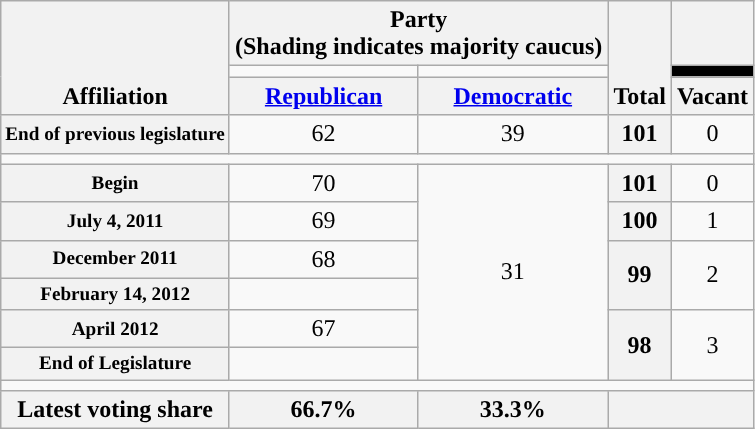<table class=wikitable style="text-align:center">
<tr style="vertical-align:bottom;">
<th rowspan=3>Affiliation</th>
<th colspan=2>Party <div>(Shading indicates majority caucus)</div></th>
<th rowspan=3>Total</th>
<th></th>
</tr>
<tr style="height:5px">
<td style="background-color:"></td>
<td style="background-color:"></td>
<td style="background: black"></td>
</tr>
<tr>
<th><a href='#'>Republican</a></th>
<th><a href='#'>Democratic</a></th>
<th>Vacant</th>
</tr>
<tr>
<th nowrap style="font-size:80%">End of previous legislature</th>
<td>62</td>
<td>39</td>
<th>101</th>
<td>0</td>
</tr>
<tr>
<td colspan=5></td>
</tr>
<tr>
<th nowrap style="font-size:80%">Begin</th>
<td>70</td>
<td rowspan=6>31</td>
<th>101</th>
<td>0</td>
</tr>
<tr>
<th nowrap style="font-size:80%">July 4, 2011</th>
<td>69</td>
<th>100</th>
<td>1</td>
</tr>
<tr>
<th nowrap style="font-size:80%">December 2011</th>
<td>68</td>
<th rowspan=2>99</th>
<td rowspan=2>2</td>
</tr>
<tr>
<th nowrap style="font-size:80%">February 14, 2012</th>
</tr>
<tr>
<th nowrap style="font-size:80%">April 2012</th>
<td>67</td>
<th rowspan=2>98</th>
<td rowspan=2>3</td>
</tr>
<tr>
<th nowrap style="font-size:80%">End of Legislature</th>
</tr>
<tr>
<td colspan=5></td>
</tr>
<tr>
<th>Latest voting share</th>
<th>66.7% </th>
<th>33.3%</th>
<th colspan=2></th>
</tr>
</table>
